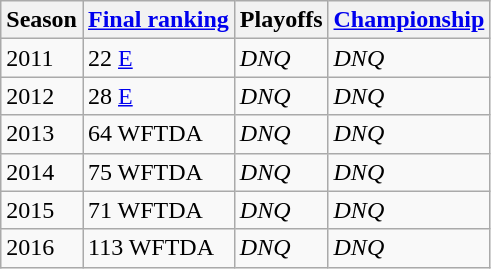<table class="wikitable sortable">
<tr>
<th>Season</th>
<th><a href='#'>Final ranking</a></th>
<th>Playoffs</th>
<th><a href='#'>Championship</a></th>
</tr>
<tr>
<td>2011</td>
<td>22 <a href='#'>E</a></td>
<td><em>DNQ</em></td>
<td><em>DNQ</em></td>
</tr>
<tr>
<td>2012</td>
<td>28 <a href='#'>E</a></td>
<td><em>DNQ</em></td>
<td><em>DNQ</em></td>
</tr>
<tr>
<td>2013</td>
<td>64 WFTDA</td>
<td><em>DNQ</em></td>
<td><em>DNQ</em></td>
</tr>
<tr>
<td>2014</td>
<td>75 WFTDA</td>
<td><em>DNQ</em></td>
<td><em>DNQ</em></td>
</tr>
<tr>
<td>2015</td>
<td>71 WFTDA</td>
<td><em>DNQ</em></td>
<td><em>DNQ</em></td>
</tr>
<tr>
<td>2016</td>
<td>113 WFTDA</td>
<td><em>DNQ</em></td>
<td><em>DNQ</em></td>
</tr>
</table>
